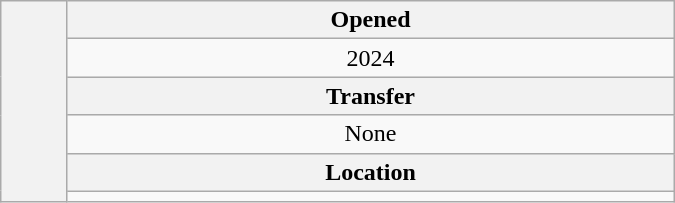<table class=wikitable style="text-align: center; width: 450px; float:right">
<tr>
<th rowspan="6"></th>
<th>Opened</th>
</tr>
<tr>
<td>2024</td>
</tr>
<tr>
<th>Transfer</th>
</tr>
<tr>
<td>None</td>
</tr>
<tr>
<th>Location</th>
</tr>
<tr>
<td></td>
</tr>
</table>
